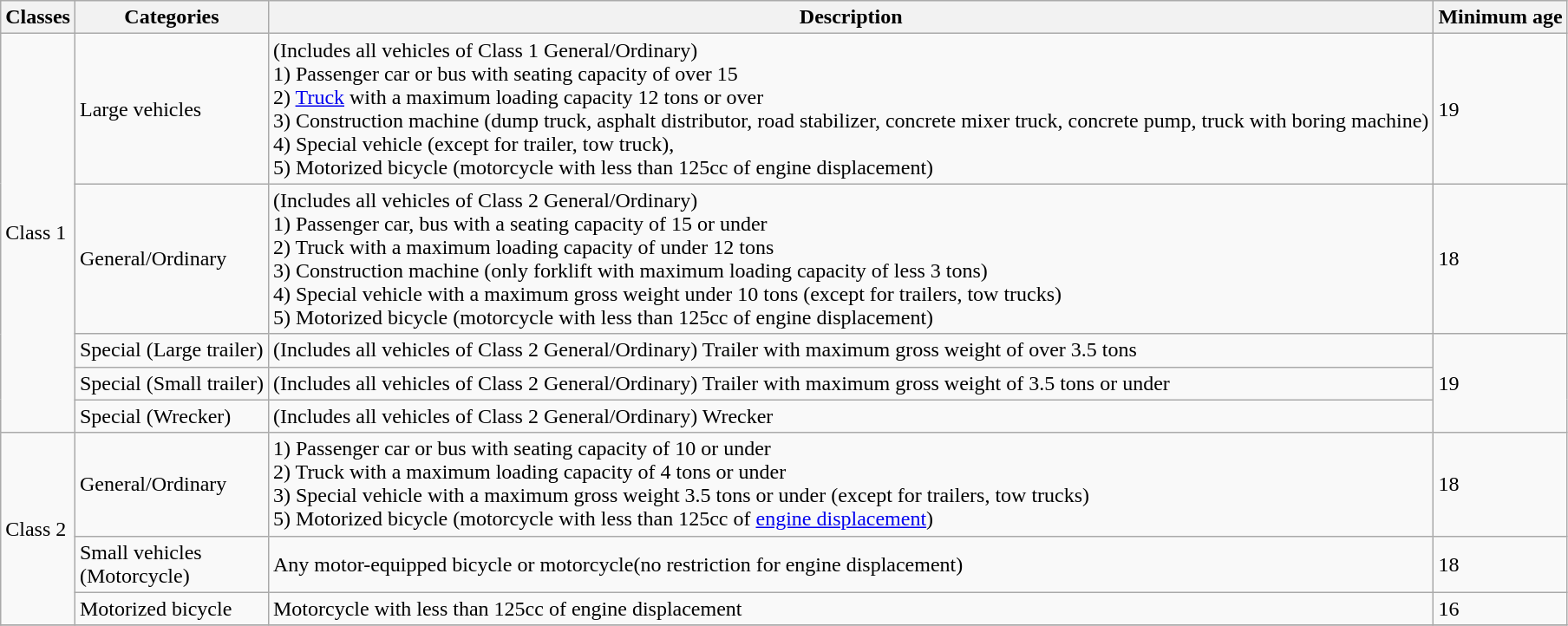<table class="wikitable">
<tr>
<th>Classes</th>
<th>Categories</th>
<th>Description</th>
<th>Minimum age</th>
</tr>
<tr>
<td rowspan="5">Class 1</td>
<td>Large vehicles</td>
<td>(Includes all vehicles of Class 1 General/Ordinary)<br>1) Passenger car or bus with seating capacity of over 15<br>2) <a href='#'>Truck</a> with a maximum loading capacity 12 tons or over<br>3) Construction machine (dump truck, asphalt distributor, road stabilizer, concrete mixer truck, concrete pump, truck with boring machine)<br>4) Special vehicle (except for trailer, tow truck),<br>5) Motorized bicycle (motorcycle with less than 125cc of engine displacement)</td>
<td rowspan=1>19</td>
</tr>
<tr>
<td>General/Ordinary</td>
<td>(Includes all vehicles of Class 2 General/Ordinary)<br>1) Passenger car, bus with a seating capacity of 15 or under<br>2) Truck with a maximum loading capacity of under 12 tons<br>3) Construction machine (only forklift with maximum loading capacity of less 3 tons)<br>4) Special vehicle with a maximum gross weight under 10 tons (except for trailers, tow trucks)<br>5) Motorized bicycle (motorcycle with less than 125cc of engine displacement)</td>
<td rowspan=1>18</td>
</tr>
<tr>
<td>Special (Large trailer)</td>
<td>(Includes all vehicles of Class 2 General/Ordinary) Trailer with maximum gross weight of over 3.5 tons</td>
<td rowspan="3">19</td>
</tr>
<tr>
<td>Special (Small trailer)</td>
<td>(Includes all vehicles of Class 2 General/Ordinary) Trailer with maximum gross weight of 3.5 tons or under</td>
</tr>
<tr>
<td>Special (Wrecker)</td>
<td>(Includes all vehicles of Class 2 General/Ordinary) Wrecker</td>
</tr>
<tr>
<td rowspan="3">Class 2</td>
<td>General/Ordinary</td>
<td>1) Passenger car or bus with seating capacity of 10 or under<br>2) Truck with a maximum loading capacity of 4 tons or under<br>3) Special vehicle with a maximum gross weight 3.5 tons or under (except for trailers, tow trucks)<br>5) Motorized bicycle (motorcycle with less than 125cc of <a href='#'>engine displacement</a>)</td>
<td rowspan="1">18</td>
</tr>
<tr>
<td>Small vehicles<br>(Motorcycle)</td>
<td>Any motor-equipped bicycle or motorcycle(no restriction for engine displacement)</td>
<td rowspan="1">18</td>
</tr>
<tr>
<td>Motorized bicycle</td>
<td>Motorcycle with less than 125cc of engine displacement</td>
<td rowspan="1">16</td>
</tr>
<tr>
</tr>
</table>
